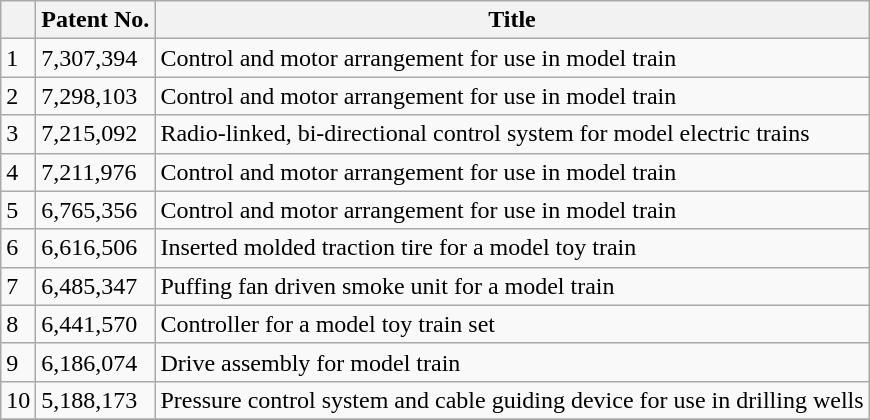<table class="wikitable">
<tr>
<th></th>
<th>Patent No.</th>
<th>Title</th>
</tr>
<tr>
<td>1</td>
<td>7,307,394</td>
<td>Control and motor arrangement for use in model train</td>
</tr>
<tr>
<td>2</td>
<td>7,298,103</td>
<td>Control and motor arrangement for use in model train</td>
</tr>
<tr>
<td>3</td>
<td>7,215,092</td>
<td>Radio-linked, bi-directional control system for model electric trains</td>
</tr>
<tr>
<td>4</td>
<td>7,211,976</td>
<td>Control and motor arrangement for use in model train</td>
</tr>
<tr>
<td>5</td>
<td>6,765,356</td>
<td>Control and motor arrangement for use in model train</td>
</tr>
<tr>
<td>6</td>
<td>6,616,506</td>
<td>Inserted molded traction tire for a model toy train</td>
</tr>
<tr>
<td>7</td>
<td>6,485,347</td>
<td>Puffing fan driven smoke unit for a model train</td>
</tr>
<tr>
<td>8</td>
<td>6,441,570</td>
<td>Controller for a model toy train set</td>
</tr>
<tr>
<td>9</td>
<td>6,186,074</td>
<td>Drive assembly for model train</td>
</tr>
<tr>
<td>10</td>
<td>5,188,173</td>
<td>Pressure control system and cable guiding device for use in drilling wells</td>
</tr>
<tr>
</tr>
</table>
